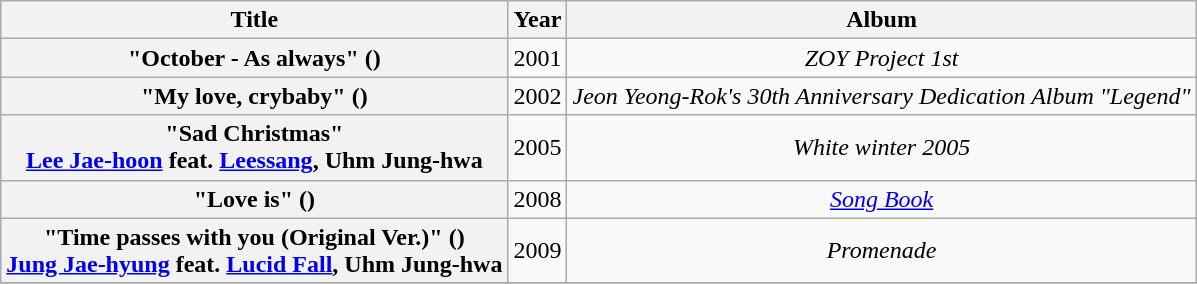<table class="wikitable plainrowheaders" style="text-align:center;">
<tr>
<th scope="col" rowspan="1">Title</th>
<th scope="col" rowspan="1">Year</th>
<th scope="col" rowspan="1">Album</th>
</tr>
<tr>
<th scope="row">"October - As always" ()</th>
<td>2001</td>
<td><em>ZOY Project 1st</em></td>
</tr>
<tr>
<th scope="row">"My love, crybaby" ()</th>
<td>2002</td>
<td><em>Jeon Yeong-Rok's 30th Anniversary Dedication Album "Legend"</em></td>
</tr>
<tr>
<th scope="row">"Sad Christmas" <br><a href='#'>Lee Jae-hoon</a> feat. <a href='#'>Leessang</a>, Uhm Jung-hwa</th>
<td>2005</td>
<td><em>White winter 2005</em></td>
</tr>
<tr>
<th scope="row">"Love is" ()</th>
<td>2008</td>
<td><em><a href='#'>Song Book</a></em></td>
</tr>
<tr>
<th scope="row">"Time passes with you (Original Ver.)" ()<br><a href='#'>Jung Jae-hyung</a> feat. <a href='#'>Lucid Fall</a>, Uhm Jung-hwa</th>
<td>2009</td>
<td><em>Promenade</em></td>
</tr>
<tr>
</tr>
</table>
